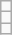<table class="wikitable">
<tr>
<td></td>
</tr>
<tr>
<td></td>
</tr>
<tr>
<td></td>
</tr>
</table>
